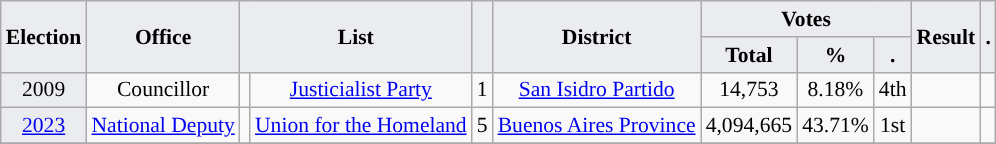<table class="wikitable" style="font-size:90%; text-align:center;">
<tr>
<th style="background-color:#EAECF0;" rowspan=2>Election</th>
<th style="background-color:#EAECF0;" rowspan=2>Office</th>
<th style="background-color:#EAECF0;" colspan=2 rowspan=2>List</th>
<th style="background-color:#EAECF0;" rowspan=2></th>
<th style="background-color:#EAECF0;" rowspan=2>District</th>
<th style="background-color:#EAECF0;" colspan=3>Votes</th>
<th style="background-color:#EAECF0;" rowspan=2>Result</th>
<th style="background-color:#EAECF0;" rowspan=2>.</th>
</tr>
<tr>
<th style="background-color:#EAECF0;">Total</th>
<th style="background-color:#EAECF0;">%</th>
<th style="background-color:#EAECF0;">.</th>
</tr>
<tr>
<td style="background-color:#EAECF0;">2009</td>
<td>Councillor</td>
<td style="background-color:"></td>
<td><a href='#'>Justicialist Party</a></td>
<td>1</td>
<td><a href='#'>San Isidro Partido</a></td>
<td>14,753</td>
<td>8.18%</td>
<td>4th</td>
<td></td>
<td></td>
</tr>
<tr>
<td style="background-color:#EAECF0;"><a href='#'>2023</a></td>
<td><a href='#'>National Deputy</a></td>
<td style="background-color:"></td>
<td><a href='#'>Union for the Homeland</a></td>
<td>5</td>
<td><a href='#'>Buenos Aires Province</a></td>
<td>4,094,665</td>
<td>43.71%</td>
<td>1st</td>
<td></td>
<td></td>
</tr>
<tr>
</tr>
</table>
